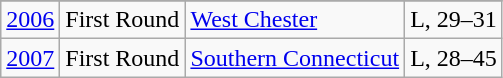<table class="wikitable">
<tr>
</tr>
<tr>
<td><a href='#'>2006</a></td>
<td>First Round</td>
<td><a href='#'>West Chester</a></td>
<td>L, 29–31</td>
</tr>
<tr>
<td><a href='#'>2007</a></td>
<td>First Round</td>
<td><a href='#'>Southern Connecticut</a></td>
<td>L, 28–45</td>
</tr>
</table>
